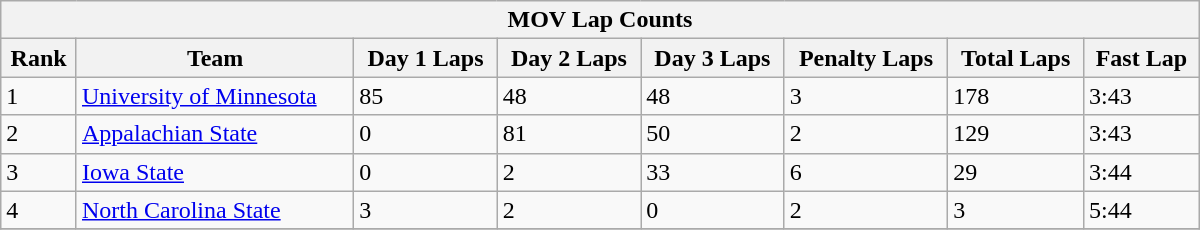<table class="wikitable collapsible collapsed" style="min-width:50em;">
<tr>
<th colspan=8>MOV Lap Counts</th>
</tr>
<tr>
<th>Rank</th>
<th>Team</th>
<th>Day 1 Laps</th>
<th>Day 2 Laps</th>
<th>Day 3 Laps</th>
<th>Penalty Laps</th>
<th>Total Laps</th>
<th>Fast Lap</th>
</tr>
<tr>
<td>1</td>
<td><a href='#'>University of Minnesota</a></td>
<td>85</td>
<td>48</td>
<td>48</td>
<td>3</td>
<td>178</td>
<td>3:43</td>
</tr>
<tr>
<td>2</td>
<td><a href='#'>Appalachian State</a></td>
<td>0</td>
<td>81</td>
<td>50</td>
<td>2</td>
<td>129</td>
<td>3:43</td>
</tr>
<tr>
<td>3</td>
<td><a href='#'>Iowa State</a></td>
<td>0</td>
<td>2</td>
<td>33</td>
<td>6</td>
<td>29</td>
<td>3:44</td>
</tr>
<tr>
<td>4</td>
<td><a href='#'>North Carolina State</a></td>
<td>3</td>
<td>2</td>
<td>0</td>
<td>2</td>
<td>3</td>
<td>5:44</td>
</tr>
<tr>
</tr>
</table>
